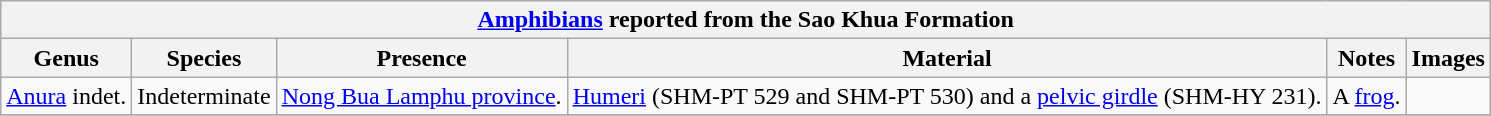<table class="wikitable" align="center">
<tr>
<th colspan="6" align="center"><strong><a href='#'>Amphibians</a> reported from the Sao Khua Formation</strong></th>
</tr>
<tr>
<th>Genus</th>
<th>Species</th>
<th>Presence</th>
<th><strong>Material</strong></th>
<th>Notes</th>
<th>Images</th>
</tr>
<tr>
<td><a href='#'>Anura</a> indet.</td>
<td>Indeterminate</td>
<td><a href='#'>Nong Bua Lamphu province</a>.</td>
<td><a href='#'>Humeri</a> (SHM-PT 529 and SHM-PT 530) and a <a href='#'>pelvic girdle</a> (SHM-HY 231).</td>
<td>A <a href='#'>frog</a>.</td>
<td></td>
</tr>
<tr>
</tr>
</table>
